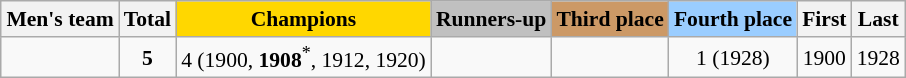<table class="wikitable" style="text-align: center; font-size: 90%; margin-left: 1em;">
<tr>
<th>Men's team</th>
<th>Total</th>
<th style="background-color: gold;">Champions</th>
<th style="background-color: silver;">Runners-up</th>
<th style="background-color: #cc9966;">Third place</th>
<th style="background-color: #9acdff;">Fourth place</th>
<th>First</th>
<th>Last</th>
</tr>
<tr>
<td style="text-align: left;"></td>
<td><strong>5</strong></td>
<td>4 (1900, <strong>1908</strong><sup>*</sup>, 1912, 1920)</td>
<td></td>
<td></td>
<td>1 (1928)</td>
<td>1900</td>
<td>1928</td>
</tr>
</table>
